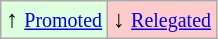<table class="wikitable" align="center">
<tr>
<td style="background:#ddffdd">↑ <small><a href='#'>Promoted</a></small></td>
<td style="background:#ffcccc">↓ <small><a href='#'>Relegated</a></small></td>
</tr>
</table>
